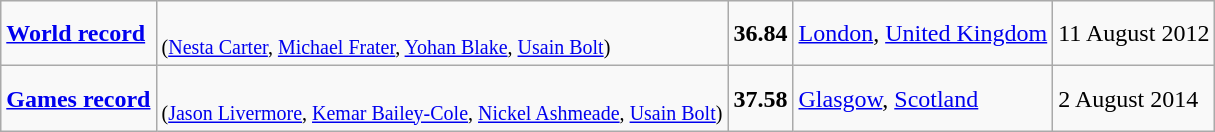<table class="wikitable">
<tr>
<td><a href='#'><strong>World record</strong></a></td>
<td><br><small>(<a href='#'>Nesta Carter</a>, <a href='#'>Michael Frater</a>, <a href='#'>Yohan Blake</a>, <a href='#'>Usain Bolt</a>)</small></td>
<td><strong>36.84</strong></td>
<td><a href='#'>London</a>, <a href='#'>United Kingdom</a></td>
<td>11 August 2012</td>
</tr>
<tr>
<td><a href='#'><strong>Games record</strong></a></td>
<td><br><small>(<a href='#'>Jason Livermore</a>, <a href='#'>Kemar Bailey-Cole</a>, <a href='#'>Nickel Ashmeade</a>, <a href='#'>Usain Bolt</a>)</small></td>
<td><strong>37.58</strong></td>
<td><a href='#'>Glasgow</a>, <a href='#'>Scotland</a></td>
<td>2 August 2014</td>
</tr>
</table>
